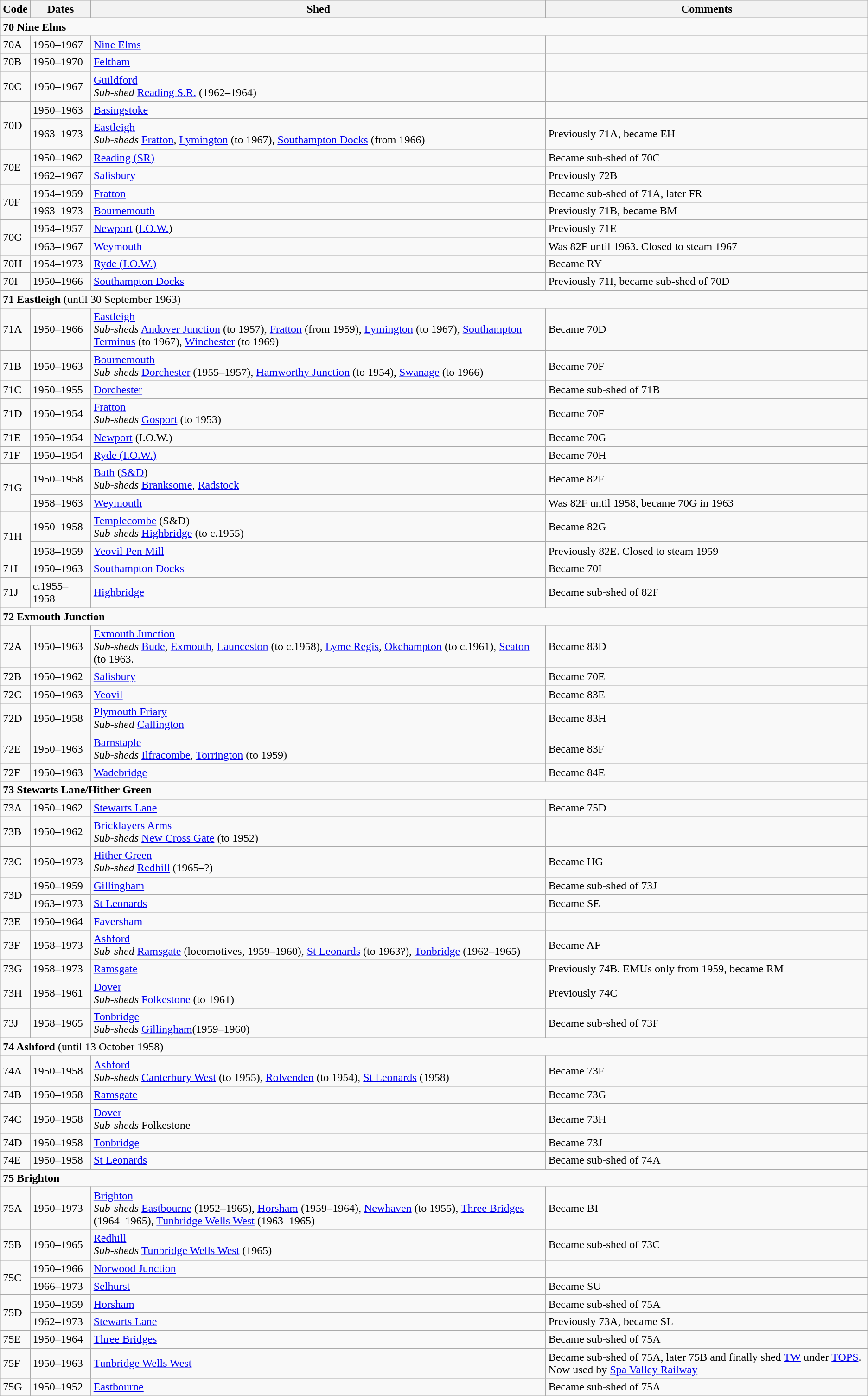<table class="wikitable" align="left">
<tr>
<th>Code</th>
<th width=80>Dates</th>
<th>Shed</th>
<th>Comments</th>
</tr>
<tr>
<td colspan=4><strong>70 Nine Elms</strong></td>
</tr>
<tr>
<td>70A</td>
<td>1950–1967</td>
<td><a href='#'>Nine Elms</a></td>
<td></td>
</tr>
<tr>
<td>70B</td>
<td>1950–1970</td>
<td><a href='#'>Feltham</a></td>
<td></td>
</tr>
<tr>
<td>70C</td>
<td>1950–1967</td>
<td><a href='#'>Guildford</a><br><em>Sub-shed</em> <a href='#'>Reading S.R.</a> (1962–1964)</td>
<td></td>
</tr>
<tr>
<td rowspan=2>70D</td>
<td>1950–1963</td>
<td><a href='#'>Basingstoke</a></td>
<td></td>
</tr>
<tr>
<td>1963–1973</td>
<td><a href='#'>Eastleigh</a> <br><em>Sub-sheds</em> <a href='#'>Fratton</a>, <a href='#'>Lymington</a> (to 1967), <a href='#'>Southampton Docks</a> (from 1966)</td>
<td>Previously 71A, became EH</td>
</tr>
<tr>
<td rowspan=2>70E</td>
<td>1950–1962</td>
<td><a href='#'>Reading (SR)</a></td>
<td>Became sub-shed of 70C</td>
</tr>
<tr>
<td>1962–1967</td>
<td><a href='#'>Salisbury</a></td>
<td>Previously 72B</td>
</tr>
<tr>
<td rowspan=2>70F</td>
<td>1954–1959</td>
<td><a href='#'>Fratton</a></td>
<td>Became sub-shed of 71A, later FR</td>
</tr>
<tr>
<td>1963–1973</td>
<td><a href='#'>Bournemouth</a></td>
<td>Previously 71B, became BM</td>
</tr>
<tr>
<td rowspan=2>70G</td>
<td>1954–1957</td>
<td><a href='#'>Newport</a> (<a href='#'>I.O.W.</a>)</td>
<td>Previously 71E</td>
</tr>
<tr>
<td>1963–1967</td>
<td><a href='#'>Weymouth</a></td>
<td>Was 82F until 1963. Closed to steam 1967</td>
</tr>
<tr>
<td>70H</td>
<td>1954–1973</td>
<td><a href='#'>Ryde (I.O.W.)</a></td>
<td>Became RY</td>
</tr>
<tr>
<td>70I</td>
<td>1950–1966</td>
<td><a href='#'>Southampton Docks</a></td>
<td>Previously 71I, became sub-shed of 70D</td>
</tr>
<tr>
<td colspan=4><strong>71 Eastleigh</strong> (until 30 September 1963)</td>
</tr>
<tr>
<td>71A</td>
<td>1950–1966</td>
<td><a href='#'>Eastleigh</a> <br><em>Sub-sheds</em> <a href='#'>Andover Junction</a> (to 1957), <a href='#'>Fratton</a> (from 1959), <a href='#'>Lymington</a> (to 1967), <a href='#'>Southampton Terminus</a> (to 1967), <a href='#'>Winchester</a> (to 1969)</td>
<td>Became 70D</td>
</tr>
<tr>
<td>71B</td>
<td>1950–1963</td>
<td><a href='#'>Bournemouth</a><br><em>Sub-sheds</em> <a href='#'>Dorchester</a> (1955–1957), <a href='#'>Hamworthy Junction</a> (to 1954), <a href='#'>Swanage</a> (to 1966)</td>
<td>Became 70F</td>
</tr>
<tr>
<td>71C</td>
<td>1950–1955</td>
<td><a href='#'>Dorchester</a></td>
<td>Became sub-shed of 71B</td>
</tr>
<tr>
<td>71D</td>
<td>1950–1954</td>
<td><a href='#'>Fratton</a> <br><em>Sub-sheds</em> <a href='#'>Gosport</a> (to 1953)</td>
<td>Became 70F</td>
</tr>
<tr>
<td>71E</td>
<td>1950–1954</td>
<td><a href='#'>Newport</a> (I.O.W.)</td>
<td>Became 70G</td>
</tr>
<tr>
<td>71F</td>
<td>1950–1954</td>
<td><a href='#'>Ryde (I.O.W.)</a></td>
<td>Became 70H</td>
</tr>
<tr>
<td rowspan=2>71G</td>
<td>1950–1958</td>
<td><a href='#'>Bath</a> (<a href='#'>S&D</a>) <br><em>Sub-sheds</em> <a href='#'>Branksome</a>, <a href='#'>Radstock</a></td>
<td>Became 82F</td>
</tr>
<tr>
<td>1958–1963</td>
<td><a href='#'>Weymouth</a></td>
<td>Was 82F until 1958, became 70G in 1963</td>
</tr>
<tr>
<td rowspan=2>71H</td>
<td>1950–1958</td>
<td><a href='#'>Templecombe</a> (S&D) <br><em>Sub-sheds</em> <a href='#'>Highbridge</a> (to c.1955)</td>
<td>Became 82G</td>
</tr>
<tr>
<td>1958–1959</td>
<td><a href='#'>Yeovil Pen Mill</a></td>
<td>Previously 82E. Closed to steam 1959</td>
</tr>
<tr>
<td>71I</td>
<td>1950–1963</td>
<td><a href='#'>Southampton Docks</a></td>
<td>Became 70I</td>
</tr>
<tr>
<td>71J</td>
<td>c.1955–1958</td>
<td><a href='#'>Highbridge</a></td>
<td>Became sub-shed of 82F</td>
</tr>
<tr>
<td colspan=4><strong>72 Exmouth Junction</strong></td>
</tr>
<tr>
<td>72A</td>
<td>1950–1963</td>
<td><a href='#'>Exmouth Junction</a> <br><em>Sub-sheds</em> <a href='#'>Bude</a>, <a href='#'>Exmouth</a>, <a href='#'>Launceston</a> (to c.1958), <a href='#'>Lyme Regis</a>, <a href='#'>Okehampton</a> (to c.1961), <a href='#'>Seaton</a> (to 1963.</td>
<td>Became 83D</td>
</tr>
<tr>
<td>72B</td>
<td>1950–1962</td>
<td><a href='#'>Salisbury</a></td>
<td>Became 70E</td>
</tr>
<tr>
<td>72C</td>
<td>1950–1963</td>
<td><a href='#'>Yeovil</a></td>
<td>Became 83E</td>
</tr>
<tr>
<td>72D</td>
<td>1950–1958</td>
<td><a href='#'>Plymouth Friary</a><br><em>Sub-shed</em> <a href='#'>Callington</a></td>
<td>Became 83H</td>
</tr>
<tr>
<td>72E</td>
<td>1950–1963</td>
<td><a href='#'>Barnstaple</a><br><em>Sub-sheds</em> <a href='#'>Ilfracombe</a>, <a href='#'>Torrington</a> (to 1959)</td>
<td>Became 83F</td>
</tr>
<tr>
<td>72F</td>
<td>1950–1963</td>
<td><a href='#'>Wadebridge</a></td>
<td>Became 84E</td>
</tr>
<tr>
<td colspan=4><strong>73 Stewarts Lane/Hither Green</strong></td>
</tr>
<tr>
<td>73A</td>
<td>1950–1962</td>
<td><a href='#'>Stewarts Lane</a></td>
<td>Became 75D</td>
</tr>
<tr>
<td>73B</td>
<td>1950–1962</td>
<td><a href='#'>Bricklayers Arms</a><br><em>Sub-sheds</em> <a href='#'>New Cross Gate</a> (to 1952)</td>
<td></td>
</tr>
<tr>
<td>73C</td>
<td>1950–1973</td>
<td><a href='#'>Hither Green</a> <br><em>Sub-shed</em> <a href='#'>Redhill</a> (1965–?)</td>
<td>Became HG</td>
</tr>
<tr>
<td rowspan=2>73D</td>
<td>1950–1959</td>
<td><a href='#'>Gillingham</a></td>
<td>Became sub-shed of 73J</td>
</tr>
<tr>
<td>1963–1973</td>
<td><a href='#'>St Leonards</a></td>
<td>Became SE</td>
</tr>
<tr>
<td>73E</td>
<td>1950–1964</td>
<td><a href='#'>Faversham</a></td>
<td></td>
</tr>
<tr>
<td>73F</td>
<td>1958–1973</td>
<td><a href='#'>Ashford</a><br><em>Sub-shed</em> <a href='#'>Ramsgate</a> (locomotives, 1959–1960), <a href='#'>St Leonards</a> (to 1963?), <a href='#'>Tonbridge</a> (1962–1965)</td>
<td>Became AF</td>
</tr>
<tr>
<td>73G</td>
<td>1958–1973</td>
<td><a href='#'>Ramsgate</a></td>
<td>Previously 74B. EMUs only from 1959, became RM</td>
</tr>
<tr>
<td>73H</td>
<td>1958–1961</td>
<td><a href='#'>Dover</a><br><em>Sub-sheds</em> <a href='#'>Folkestone</a> (to 1961)</td>
<td>Previously 74C</td>
</tr>
<tr>
<td>73J</td>
<td>1958–1965</td>
<td><a href='#'>Tonbridge</a><br><em>Sub-sheds</em> <a href='#'>Gillingham</a>(1959–1960)</td>
<td>Became sub-shed of 73F</td>
</tr>
<tr>
<td colspan=4><strong>74 Ashford</strong> (until 13 October 1958)</td>
</tr>
<tr>
<td>74A</td>
<td>1950–1958</td>
<td><a href='#'>Ashford</a><br><em>Sub-sheds</em> <a href='#'>Canterbury West</a> (to 1955), <a href='#'>Rolvenden</a> (to 1954), <a href='#'>St Leonards</a> (1958)</td>
<td>Became 73F</td>
</tr>
<tr>
<td>74B</td>
<td>1950–1958</td>
<td><a href='#'>Ramsgate</a></td>
<td>Became 73G</td>
</tr>
<tr>
<td>74C</td>
<td>1950–1958</td>
<td><a href='#'>Dover</a><br><em>Sub-sheds</em> Folkestone</td>
<td>Became 73H</td>
</tr>
<tr>
<td>74D</td>
<td>1950–1958</td>
<td><a href='#'>Tonbridge</a></td>
<td>Became 73J</td>
</tr>
<tr>
<td>74E</td>
<td>1950–1958</td>
<td><a href='#'>St Leonards</a></td>
<td>Became sub-shed of 74A</td>
</tr>
<tr>
<td colspan=4><strong>75 Brighton</strong></td>
</tr>
<tr>
<td>75A</td>
<td>1950–1973</td>
<td><a href='#'>Brighton</a> <br><em>Sub-sheds</em> <a href='#'>Eastbourne</a> (1952–1965), <a href='#'>Horsham</a> (1959–1964), <a href='#'>Newhaven</a> (to 1955), <a href='#'>Three Bridges</a> (1964–1965), <a href='#'>Tunbridge Wells West</a> (1963–1965)</td>
<td>Became BI</td>
</tr>
<tr>
<td>75B</td>
<td>1950–1965</td>
<td><a href='#'>Redhill</a> <br><em>Sub-sheds</em> <a href='#'>Tunbridge Wells West</a> (1965)</td>
<td>Became sub-shed of 73C</td>
</tr>
<tr>
<td rowspan=2>75C</td>
<td>1950–1966</td>
<td><a href='#'>Norwood Junction</a></td>
<td></td>
</tr>
<tr>
<td>1966–1973</td>
<td><a href='#'>Selhurst</a></td>
<td>Became SU</td>
</tr>
<tr>
<td rowspan=2>75D</td>
<td>1950–1959</td>
<td><a href='#'>Horsham</a></td>
<td>Became sub-shed of 75A</td>
</tr>
<tr>
<td>1962–1973</td>
<td><a href='#'>Stewarts Lane</a></td>
<td>Previously 73A, became SL</td>
</tr>
<tr>
<td>75E</td>
<td>1950–1964</td>
<td><a href='#'>Three Bridges</a></td>
<td>Became sub-shed of 75A</td>
</tr>
<tr>
<td>75F</td>
<td>1950–1963</td>
<td><a href='#'>Tunbridge Wells West</a></td>
<td>Became sub-shed of 75A, later 75B and finally shed <a href='#'>TW</a> under <a href='#'>TOPS</a>. Now used by <a href='#'>Spa Valley Railway</a></td>
</tr>
<tr>
<td>75G</td>
<td>1950–1952</td>
<td><a href='#'>Eastbourne</a></td>
<td>Became sub-shed of 75A</td>
</tr>
</table>
